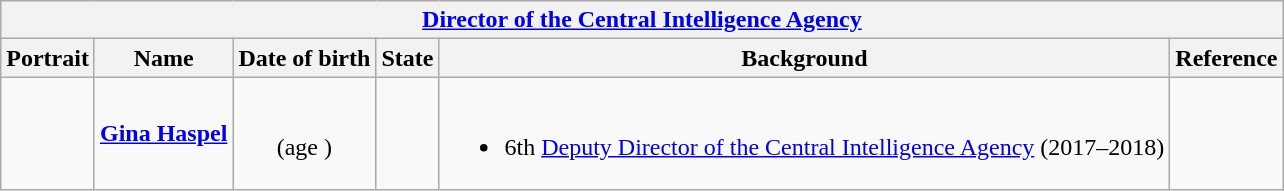<table class="wikitable collapsible" style="text-align:center;">
<tr>
<th colspan="6"><a href='#'>Director of the Central Intelligence Agency</a></th>
</tr>
<tr>
<th>Portrait</th>
<th>Name</th>
<th>Date of birth</th>
<th>State</th>
<th>Background</th>
<th>Reference</th>
</tr>
<tr>
<td></td>
<td><strong><a href='#'>Gina Haspel</a></strong></td>
<td><br>(age )</td>
<td></td>
<td><br><ul><li>6th <a href='#'>Deputy Director of the Central Intelligence Agency</a> (2017–2018)</li></ul></td>
<td></td>
</tr>
</table>
